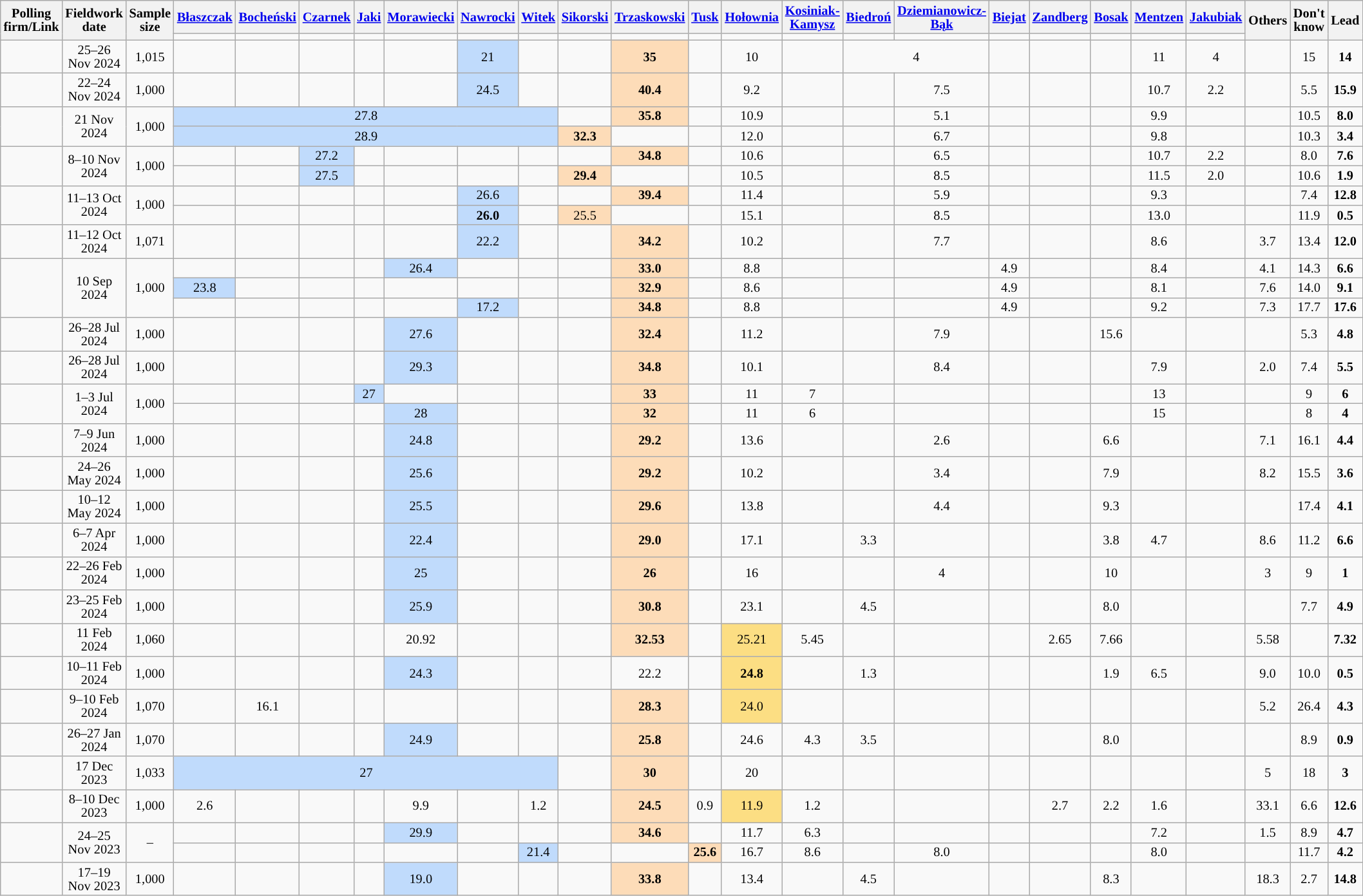<table class="wikitable" style="text-align:center; font-size:85%; line-height:14px; width=auto;">
<tr>
<th rowspan="2" style="width:200px;">Polling firm/Link</th>
<th rowspan="2" style="width:100px;" data-sort-type="date">Fieldwork<br>date</th>
<th rowspan="2" style="width:20px;">Sample<br>size</th>
<th><a href='#'>Błaszczak</a><br></th>
<th><a href='#'>Bocheński</a><br></th>
<th><a href='#'>Czarnek</a><br></th>
<th><a href='#'>Jaki</a><br></th>
<th><a href='#'>Morawiecki</a><br></th>
<th><a href='#'>Nawrocki</a><br></th>
<th><a href='#'>Witek</a><br></th>
<th><a href='#'>Sikorski</a><br></th>
<th><a href='#'>Trzaskowski</a><br></th>
<th><a href='#'>Tusk</a><br></th>
<th><a href='#'>Hołownia</a><br></th>
<th><a href='#'>Kosiniak-Kamysz</a><br></th>
<th><a href='#'>Biedroń</a><br></th>
<th><a href='#'>Dziemianowicz-Bąk</a><br></th>
<th><a href='#'>Biejat</a><br></th>
<th><a href='#'>Zandberg</a><br></th>
<th><a href='#'>Bosak</a><br></th>
<th><a href='#'>Mentzen</a><br></th>
<th><a href='#'>Jakubiak</a><br></th>
<th rowspan="2">Others</th>
<th rowspan="2">Don't know</th>
<th rowspan="2">Lead</th>
</tr>
<tr>
<td style="background:"></td>
<td style="background:"></td>
<td style="background:"></td>
<td style="background:"></td>
<td style="background:"></td>
<td style="background:"></td>
<td style="background:"></td>
<td style="background:"></td>
<td style="background:"></td>
<td style="background:"></td>
<td style="background:"></td>
<td style="background:"></td>
<td style="background:"></td>
<td style="background:"></td>
<td style="background:"></td>
<td style="background:"></td>
<td style="background:"></td>
<td style="background:"></td>
<td style="background:"></td>
</tr>
<tr>
<td></td>
<td data-sort-value="2024-11-26">25–26 Nov 2024</td>
<td>1,015</td>
<td></td>
<td></td>
<td></td>
<td></td>
<td></td>
<td style="background:#C0DBFC;">21</td>
<td></td>
<td></td>
<td style="background:#FDDCB8;"><strong>35</strong></td>
<td></td>
<td>10</td>
<td></td>
<td colspan="2">4</td>
<td></td>
<td></td>
<td></td>
<td>11</td>
<td>4</td>
<td></td>
<td>15</td>
<td style="background:"><strong>14</strong></td>
</tr>
<tr>
<td></td>
<td data-sort-value="2024-11-24">22–24 Nov 2024</td>
<td>1,000</td>
<td></td>
<td></td>
<td></td>
<td></td>
<td></td>
<td style="background:#C0DBFC;">24.5</td>
<td></td>
<td></td>
<td style="background:#FDDCB8;"><strong>40.4</strong></td>
<td></td>
<td>9.2</td>
<td></td>
<td></td>
<td>7.5</td>
<td></td>
<td></td>
<td></td>
<td>10.7</td>
<td>2.2</td>
<td></td>
<td>5.5</td>
<td style="background:"><strong>15.9</strong></td>
</tr>
<tr>
<td rowspan="2"></td>
<td rowspan="2" data-sort-value="2024-11-21">21 Nov 2024</td>
<td rowspan="2">1,000</td>
<td colspan="7" style="background:#C0DBFC;">27.8</td>
<td></td>
<td style="background:#FDDCB8;"><strong>35.8</strong></td>
<td></td>
<td>10.9</td>
<td></td>
<td></td>
<td>5.1</td>
<td></td>
<td></td>
<td></td>
<td>9.9</td>
<td></td>
<td></td>
<td>10.5</td>
<td style="background:"><strong>8.0</strong></td>
</tr>
<tr>
<td colspan="7" style="background:#C0DBFC;">28.9</td>
<td style="background:#FDDCB8;"><strong>32.3</strong></td>
<td></td>
<td></td>
<td>12.0</td>
<td></td>
<td></td>
<td>6.7</td>
<td></td>
<td></td>
<td></td>
<td>9.8</td>
<td></td>
<td></td>
<td>10.3</td>
<td style="background:"><strong>3.4</strong></td>
</tr>
<tr>
<td rowspan="2"></td>
<td rowspan="2" data-sort-value="2024-11-10">8–10 Nov 2024</td>
<td rowspan="2">1,000</td>
<td></td>
<td></td>
<td style="background:#C0DBFC;">27.2</td>
<td></td>
<td></td>
<td></td>
<td></td>
<td></td>
<td style="background:#FDDCB8;"><strong>34.8</strong></td>
<td></td>
<td>10.6</td>
<td></td>
<td></td>
<td>6.5</td>
<td></td>
<td></td>
<td></td>
<td>10.7</td>
<td>2.2</td>
<td></td>
<td>8.0</td>
<td style="background:"><strong>7.6</strong></td>
</tr>
<tr>
<td></td>
<td></td>
<td style="background:#C0DBFC;">27.5</td>
<td></td>
<td></td>
<td></td>
<td></td>
<td style="background:#FDDCB8;"><strong>29.4</strong></td>
<td></td>
<td></td>
<td>10.5</td>
<td></td>
<td></td>
<td>8.5</td>
<td></td>
<td></td>
<td></td>
<td>11.5</td>
<td>2.0</td>
<td></td>
<td>10.6</td>
<td style="background:"><strong>1.9</strong></td>
</tr>
<tr>
<td rowspan="2"></td>
<td rowspan="2" data-sort-value="2024-10-13">11–13 Oct 2024</td>
<td rowspan="2">1,000</td>
<td></td>
<td></td>
<td></td>
<td></td>
<td></td>
<td style="background:#C0DBFC;">26.6</td>
<td></td>
<td></td>
<td style="background:#FDDCB8;"><strong>39.4</strong></td>
<td></td>
<td>11.4</td>
<td></td>
<td></td>
<td>5.9</td>
<td></td>
<td></td>
<td></td>
<td>9.3</td>
<td></td>
<td></td>
<td>7.4</td>
<td style="background:"><strong>12.8</strong></td>
</tr>
<tr>
<td></td>
<td></td>
<td></td>
<td></td>
<td></td>
<td style="background:#C0DBFC;"><strong>26.0</strong></td>
<td></td>
<td style="background:#FDDCB8;">25.5</td>
<td></td>
<td></td>
<td>15.1</td>
<td></td>
<td></td>
<td>8.5</td>
<td></td>
<td></td>
<td></td>
<td>13.0</td>
<td></td>
<td></td>
<td>11.9</td>
<td style="background:"><strong>0.5</strong></td>
</tr>
<tr>
<td></td>
<td data-sort-value="2024-10-12">11–12 Oct 2024</td>
<td>1,071</td>
<td></td>
<td></td>
<td></td>
<td></td>
<td></td>
<td style="background:#C0DBFC;">22.2</td>
<td></td>
<td></td>
<td style="background:#FDDCB8;"><strong>34.2</strong></td>
<td></td>
<td>10.2</td>
<td></td>
<td></td>
<td>7.7</td>
<td></td>
<td></td>
<td></td>
<td>8.6</td>
<td></td>
<td>3.7</td>
<td>13.4</td>
<td style="background:"><strong>12.0</strong></td>
</tr>
<tr>
<td rowspan="3"></td>
<td rowspan="3" data-sort-value="2024-09-10">10 Sep 2024</td>
<td rowspan="3">1,000</td>
<td></td>
<td></td>
<td></td>
<td></td>
<td style="background:#C0DBFC;">26.4</td>
<td></td>
<td></td>
<td></td>
<td style="background:#FDDCB8;"><strong>33.0</strong></td>
<td></td>
<td>8.8</td>
<td></td>
<td></td>
<td></td>
<td>4.9</td>
<td></td>
<td></td>
<td>8.4</td>
<td></td>
<td>4.1</td>
<td>14.3</td>
<td style="background:"><strong>6.6</strong></td>
</tr>
<tr>
<td style="background:#C0DBFC;">23.8</td>
<td></td>
<td></td>
<td></td>
<td></td>
<td></td>
<td></td>
<td></td>
<td style="background:#FDDCB8;"><strong>32.9</strong></td>
<td></td>
<td>8.6</td>
<td></td>
<td></td>
<td></td>
<td>4.9</td>
<td></td>
<td></td>
<td>8.1</td>
<td></td>
<td>7.6</td>
<td>14.0</td>
<td style="background:"><strong>9.1</strong></td>
</tr>
<tr>
<td></td>
<td></td>
<td></td>
<td></td>
<td></td>
<td style="background:#C0DBFC;">17.2</td>
<td></td>
<td></td>
<td style="background:#FDDCB8;"><strong>34.8</strong></td>
<td></td>
<td>8.8</td>
<td></td>
<td></td>
<td></td>
<td>4.9</td>
<td></td>
<td></td>
<td>9.2</td>
<td></td>
<td>7.3</td>
<td>17.7</td>
<td style="background:"><strong>17.6</strong></td>
</tr>
<tr>
<td></td>
<td data-sort-value="2024-07-28">26–28 Jul 2024</td>
<td>1,000</td>
<td></td>
<td></td>
<td></td>
<td></td>
<td style="background:#C0DBFC;">27.6</td>
<td></td>
<td></td>
<td></td>
<td style="background:#FDDCB8;"><strong>32.4</strong></td>
<td></td>
<td>11.2</td>
<td></td>
<td></td>
<td>7.9</td>
<td></td>
<td></td>
<td>15.6</td>
<td></td>
<td></td>
<td></td>
<td>5.3</td>
<td style="background:"><strong>4.8</strong></td>
</tr>
<tr>
<td></td>
<td data-sort-value="2024-07-28">26–28 Jul 2024</td>
<td>1,000</td>
<td></td>
<td></td>
<td></td>
<td></td>
<td style="background:#C0DBFC;">29.3</td>
<td></td>
<td></td>
<td></td>
<td style="background:#FDDCB8;"><strong>34.8</strong></td>
<td></td>
<td>10.1</td>
<td></td>
<td></td>
<td>8.4</td>
<td></td>
<td></td>
<td></td>
<td>7.9</td>
<td></td>
<td>2.0</td>
<td>7.4</td>
<td style="background:"><strong>5.5</strong></td>
</tr>
<tr>
<td rowspan="2"></td>
<td rowspan="2" data-sort-value="2024-07-03">1–3 Jul 2024</td>
<td rowspan="2">1,000</td>
<td></td>
<td></td>
<td></td>
<td style="background:#C0DBFC;">27</td>
<td></td>
<td></td>
<td></td>
<td></td>
<td style="background:#FDDCB8;"><strong>33</strong></td>
<td></td>
<td>11</td>
<td>7</td>
<td></td>
<td></td>
<td></td>
<td></td>
<td></td>
<td>13</td>
<td></td>
<td></td>
<td>9</td>
<td style="background:"><strong>6</strong></td>
</tr>
<tr>
<td></td>
<td></td>
<td></td>
<td></td>
<td style="background:#C0DBFC;">28</td>
<td></td>
<td></td>
<td></td>
<td style="background:#FDDCB8;"><strong>32</strong></td>
<td></td>
<td>11</td>
<td>6</td>
<td></td>
<td></td>
<td></td>
<td></td>
<td></td>
<td>15</td>
<td></td>
<td></td>
<td>8</td>
<td style="background:"><strong>4</strong></td>
</tr>
<tr>
<td></td>
<td data-sort-value="2024-06-09">7–9 Jun 2024</td>
<td>1,000</td>
<td></td>
<td></td>
<td></td>
<td></td>
<td style="background:#C0DBFC;">24.8</td>
<td></td>
<td></td>
<td></td>
<td style="background:#FDDCB8;"><strong>29.2</strong></td>
<td></td>
<td>13.6</td>
<td></td>
<td></td>
<td>2.6</td>
<td></td>
<td></td>
<td>6.6</td>
<td></td>
<td></td>
<td>7.1</td>
<td>16.1</td>
<td style="background:"><strong>4.4</strong></td>
</tr>
<tr>
<td></td>
<td data-sort-value="2024-05-26">24–26 May 2024</td>
<td>1,000</td>
<td></td>
<td></td>
<td></td>
<td></td>
<td style="background:#C0DBFC;">25.6</td>
<td></td>
<td></td>
<td></td>
<td style="background:#FDDCB8;"><strong>29.2</strong></td>
<td></td>
<td>10.2</td>
<td></td>
<td></td>
<td>3.4</td>
<td></td>
<td></td>
<td>7.9</td>
<td></td>
<td></td>
<td>8.2</td>
<td>15.5</td>
<td style="background:"><strong>3.6</strong></td>
</tr>
<tr>
<td></td>
<td data-sort-value="2024-05-12">10–12 May 2024</td>
<td>1,000</td>
<td></td>
<td></td>
<td></td>
<td></td>
<td style="background:#C0DBFC;">25.5</td>
<td></td>
<td></td>
<td></td>
<td style="background:#FDDCB8;"><strong>29.6</strong></td>
<td></td>
<td>13.8</td>
<td></td>
<td></td>
<td>4.4</td>
<td></td>
<td></td>
<td>9.3</td>
<td></td>
<td></td>
<td></td>
<td>17.4</td>
<td style="background:"><strong>4.1</strong></td>
</tr>
<tr>
<td></td>
<td data-sort-value="2024-04-07">6–7 Apr 2024</td>
<td>1,000</td>
<td></td>
<td></td>
<td></td>
<td></td>
<td style="background:#C0DBFC;">22.4</td>
<td></td>
<td></td>
<td></td>
<td style="background:#FDDCB8;"><strong>29.0</strong></td>
<td></td>
<td>17.1</td>
<td></td>
<td>3.3</td>
<td></td>
<td></td>
<td></td>
<td>3.8</td>
<td>4.7</td>
<td></td>
<td>8.6</td>
<td>11.2</td>
<td style="background:"><strong>6.6</strong></td>
</tr>
<tr>
<td></td>
<td data-sort-value="2024-02-26">22–26 Feb 2024</td>
<td>1,000</td>
<td></td>
<td></td>
<td></td>
<td></td>
<td style="background:#C0DBFC;">25</td>
<td></td>
<td></td>
<td></td>
<td style="background:#FDDCB8;"><strong>26</strong></td>
<td></td>
<td>16</td>
<td></td>
<td></td>
<td>4</td>
<td></td>
<td></td>
<td>10</td>
<td></td>
<td></td>
<td>3</td>
<td>9</td>
<td style="background:"><strong>1</strong></td>
</tr>
<tr>
<td></td>
<td data-sort-value="2024-02-25">23–25 Feb 2024</td>
<td>1,000</td>
<td></td>
<td></td>
<td></td>
<td></td>
<td style="background:#C0DBFC;">25.9</td>
<td></td>
<td></td>
<td></td>
<td style="background:#FDDCB8;"><strong>30.8</strong></td>
<td></td>
<td>23.1</td>
<td></td>
<td>4.5</td>
<td></td>
<td></td>
<td></td>
<td>8.0</td>
<td></td>
<td></td>
<td></td>
<td>7.7</td>
<td style="background:"><strong>4.9</strong></td>
</tr>
<tr>
<td></td>
<td data-sort-value="2024-02-11">11 Feb 2024</td>
<td>1,060</td>
<td></td>
<td></td>
<td></td>
<td></td>
<td>20.92</td>
<td></td>
<td></td>
<td></td>
<td style="background:#FDDCB8;"><strong>32.53</strong></td>
<td></td>
<td style="background:#FCDE83;">25.21</td>
<td>5.45</td>
<td></td>
<td></td>
<td></td>
<td>2.65</td>
<td>7.66</td>
<td></td>
<td></td>
<td>5.58</td>
<td></td>
<td style="background:"><strong>7.32</strong></td>
</tr>
<tr>
<td></td>
<td data-sort-value="2024-02-11">10–11 Feb 2024</td>
<td>1,000</td>
<td></td>
<td></td>
<td></td>
<td></td>
<td style="background:#C0DBFC;">24.3</td>
<td></td>
<td></td>
<td></td>
<td>22.2</td>
<td></td>
<td style="background:#FCDE83;"><strong>24.8</strong></td>
<td></td>
<td>1.3</td>
<td></td>
<td></td>
<td></td>
<td>1.9</td>
<td>6.5</td>
<td></td>
<td>9.0</td>
<td>10.0</td>
<td style="background:"><strong>0.5</strong></td>
</tr>
<tr>
<td></td>
<td data-sort-value="2024-02-10">9–10 Feb 2024</td>
<td>1,070</td>
<td></td>
<td>16.1</td>
<td></td>
<td></td>
<td></td>
<td></td>
<td></td>
<td></td>
<td style="background:#FDDCB8;"><strong>28.3</strong></td>
<td></td>
<td style="background:#FCDE83;">24.0</td>
<td></td>
<td></td>
<td></td>
<td></td>
<td></td>
<td></td>
<td></td>
<td></td>
<td>5.2</td>
<td>26.4</td>
<td style="background:"><strong>4.3</strong></td>
</tr>
<tr>
<td></td>
<td data-sort-value="2024-01-27">26–27 Jan 2024</td>
<td>1,070</td>
<td></td>
<td></td>
<td></td>
<td></td>
<td style="background:#C0DBFC;">24.9</td>
<td></td>
<td></td>
<td></td>
<td style="background:#FDDCB8;"><strong>25.8</strong></td>
<td></td>
<td>24.6</td>
<td>4.3</td>
<td>3.5</td>
<td></td>
<td></td>
<td></td>
<td>8.0</td>
<td></td>
<td></td>
<td></td>
<td>8.9</td>
<td style="background:"><strong>0.9</strong></td>
</tr>
<tr>
<td></td>
<td data-sort-value="2023-12-17">17 Dec 2023</td>
<td>1,033</td>
<td colspan="7" style="background:#C0DBFC;">27</td>
<td></td>
<td style="background:#FDDCB8;"><strong>30</strong></td>
<td></td>
<td>20</td>
<td></td>
<td></td>
<td></td>
<td></td>
<td></td>
<td></td>
<td></td>
<td></td>
<td>5</td>
<td>18</td>
<td style="background:"><strong>3</strong></td>
</tr>
<tr>
<td></td>
<td data-sort-value="2023-12-10">8–10 Dec 2023</td>
<td>1,000</td>
<td>2.6</td>
<td></td>
<td></td>
<td></td>
<td>9.9</td>
<td></td>
<td>1.2</td>
<td></td>
<td style="background:#FDDCB8;"><strong>24.5</strong></td>
<td>0.9</td>
<td style="background:#fcde83;">11.9</td>
<td>1.2</td>
<td></td>
<td></td>
<td></td>
<td>2.7</td>
<td>2.2</td>
<td>1.6</td>
<td></td>
<td>33.1</td>
<td>6.6</td>
<td style="background:"><strong>12.6</strong></td>
</tr>
<tr>
<td rowspan="2"></td>
<td rowspan="2" data-sort-value="2023-11-25">24–25 Nov 2023</td>
<td rowspan="2">–</td>
<td></td>
<td></td>
<td></td>
<td></td>
<td style="background:#C0DBFC;">29.9</td>
<td></td>
<td></td>
<td></td>
<td style="background:#FDDCB8;"><strong>34.6</strong></td>
<td></td>
<td>11.7</td>
<td>6.3</td>
<td></td>
<td></td>
<td></td>
<td></td>
<td></td>
<td>7.2</td>
<td></td>
<td>1.5</td>
<td>8.9</td>
<td style="background:"><strong>4.7</strong></td>
</tr>
<tr>
<td></td>
<td></td>
<td></td>
<td></td>
<td></td>
<td></td>
<td style="background:#C0DBFC;">21.4</td>
<td></td>
<td></td>
<td style="background:#FDDCB8;"><strong>25.6</strong></td>
<td>16.7</td>
<td>8.6</td>
<td></td>
<td>8.0</td>
<td></td>
<td></td>
<td></td>
<td>8.0</td>
<td></td>
<td></td>
<td>11.7</td>
<td style="background:"><strong>4.2</strong></td>
</tr>
<tr>
<td></td>
<td data-sort-value="2023-11-19">17–19 Nov 2023</td>
<td>1,000</td>
<td></td>
<td></td>
<td></td>
<td></td>
<td style="background:#C0DBFC;">19.0</td>
<td></td>
<td></td>
<td></td>
<td style="background:#FDDCB8;"><strong>33.8</strong></td>
<td></td>
<td>13.4</td>
<td></td>
<td>4.5</td>
<td></td>
<td></td>
<td></td>
<td>8.3</td>
<td></td>
<td></td>
<td>18.3</td>
<td>2.7</td>
<td style="background:"><strong>14.8</strong></td>
</tr>
</table>
